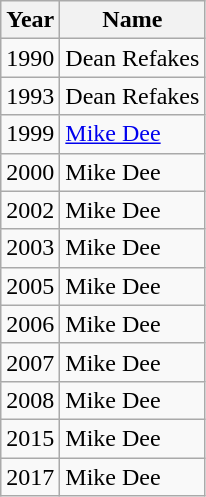<table class="wikitable">
<tr>
<th>Year</th>
<th>Name</th>
</tr>
<tr>
<td>1990</td>
<td>Dean Refakes</td>
</tr>
<tr>
<td>1993</td>
<td>Dean Refakes</td>
</tr>
<tr>
<td>1999</td>
<td><a href='#'>Mike Dee</a></td>
</tr>
<tr>
<td>2000</td>
<td>Mike Dee</td>
</tr>
<tr>
<td>2002</td>
<td>Mike Dee</td>
</tr>
<tr>
<td>2003</td>
<td>Mike Dee</td>
</tr>
<tr>
<td>2005</td>
<td>Mike Dee</td>
</tr>
<tr>
<td>2006</td>
<td>Mike Dee</td>
</tr>
<tr>
<td>2007</td>
<td>Mike Dee</td>
</tr>
<tr>
<td>2008</td>
<td>Mike Dee</td>
</tr>
<tr>
<td>2015</td>
<td>Mike Dee</td>
</tr>
<tr>
<td>2017</td>
<td>Mike Dee</td>
</tr>
</table>
